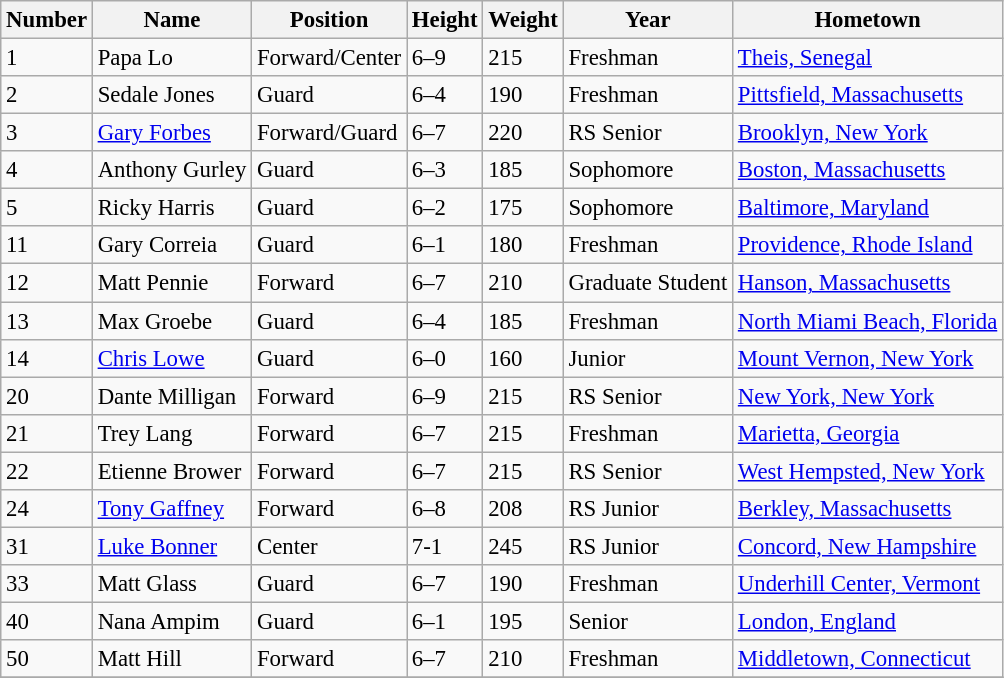<table class="wikitable" style="font-size: 95%;">
<tr>
<th>Number</th>
<th>Name</th>
<th>Position</th>
<th>Height</th>
<th>Weight</th>
<th>Year</th>
<th>Hometown</th>
</tr>
<tr>
<td>1</td>
<td>Papa Lo</td>
<td>Forward/Center</td>
<td>6–9</td>
<td>215</td>
<td>Freshman</td>
<td><a href='#'>Theis, Senegal</a></td>
</tr>
<tr>
<td>2</td>
<td>Sedale Jones</td>
<td>Guard</td>
<td>6–4</td>
<td>190</td>
<td>Freshman</td>
<td><a href='#'>Pittsfield, Massachusetts</a></td>
</tr>
<tr>
<td>3</td>
<td><a href='#'>Gary Forbes</a></td>
<td>Forward/Guard</td>
<td>6–7</td>
<td>220</td>
<td>RS Senior</td>
<td><a href='#'>Brooklyn, New York</a></td>
</tr>
<tr>
<td>4</td>
<td>Anthony Gurley</td>
<td>Guard</td>
<td>6–3</td>
<td>185</td>
<td>Sophomore</td>
<td><a href='#'>Boston, Massachusetts</a></td>
</tr>
<tr>
<td>5</td>
<td>Ricky Harris</td>
<td>Guard</td>
<td>6–2</td>
<td>175</td>
<td>Sophomore</td>
<td><a href='#'>Baltimore, Maryland</a></td>
</tr>
<tr>
<td>11</td>
<td>Gary Correia</td>
<td>Guard</td>
<td>6–1</td>
<td>180</td>
<td>Freshman</td>
<td><a href='#'>Providence, Rhode Island</a></td>
</tr>
<tr>
<td>12</td>
<td>Matt Pennie</td>
<td>Forward</td>
<td>6–7</td>
<td>210</td>
<td>Graduate Student</td>
<td><a href='#'>Hanson, Massachusetts</a></td>
</tr>
<tr>
<td>13</td>
<td>Max Groebe</td>
<td>Guard</td>
<td>6–4</td>
<td>185</td>
<td>Freshman</td>
<td><a href='#'>North Miami Beach, Florida</a></td>
</tr>
<tr>
<td>14</td>
<td><a href='#'>Chris Lowe</a></td>
<td>Guard</td>
<td>6–0</td>
<td>160</td>
<td>Junior</td>
<td><a href='#'>Mount Vernon, New York</a></td>
</tr>
<tr>
<td>20</td>
<td>Dante Milligan</td>
<td>Forward</td>
<td>6–9</td>
<td>215</td>
<td>RS Senior</td>
<td><a href='#'>New York, New York</a></td>
</tr>
<tr>
<td>21</td>
<td>Trey Lang</td>
<td>Forward</td>
<td>6–7</td>
<td>215</td>
<td>Freshman</td>
<td><a href='#'>Marietta, Georgia</a></td>
</tr>
<tr>
<td>22</td>
<td>Etienne Brower</td>
<td>Forward</td>
<td>6–7</td>
<td>215</td>
<td>RS Senior</td>
<td><a href='#'>West Hempsted, New York</a></td>
</tr>
<tr>
<td>24</td>
<td><a href='#'>Tony Gaffney</a></td>
<td>Forward</td>
<td>6–8</td>
<td>208</td>
<td>RS Junior</td>
<td><a href='#'>Berkley, Massachusetts</a></td>
</tr>
<tr>
<td>31</td>
<td><a href='#'>Luke Bonner</a></td>
<td>Center</td>
<td>7-1</td>
<td>245</td>
<td>RS Junior</td>
<td><a href='#'>Concord, New Hampshire</a></td>
</tr>
<tr>
<td>33</td>
<td>Matt Glass</td>
<td>Guard</td>
<td>6–7</td>
<td>190</td>
<td>Freshman</td>
<td><a href='#'>Underhill Center, Vermont</a></td>
</tr>
<tr>
<td>40</td>
<td>Nana Ampim</td>
<td>Guard</td>
<td>6–1</td>
<td>195</td>
<td>Senior</td>
<td><a href='#'>London, England</a></td>
</tr>
<tr>
<td>50</td>
<td>Matt Hill</td>
<td>Forward</td>
<td>6–7</td>
<td>210</td>
<td>Freshman</td>
<td><a href='#'>Middletown, Connecticut</a></td>
</tr>
<tr>
</tr>
</table>
